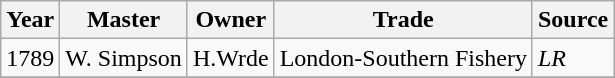<table class=" wikitable">
<tr>
<th>Year</th>
<th>Master</th>
<th>Owner</th>
<th>Trade</th>
<th>Source</th>
</tr>
<tr>
<td>1789</td>
<td>W. Simpson</td>
<td>H.Wrde</td>
<td>London-Southern Fishery</td>
<td><em>LR</em></td>
</tr>
<tr>
</tr>
</table>
